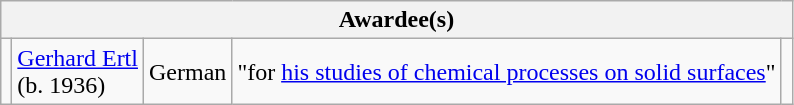<table class="wikitable">
<tr>
<th colspan="5">Awardee(s)</th>
</tr>
<tr>
<td></td>
<td><a href='#'>Gerhard Ertl</a><br>(b. 1936)</td>
<td> German</td>
<td>"for <a href='#'>his studies of chemical processes on solid surfaces</a>"</td>
<td></td>
</tr>
</table>
